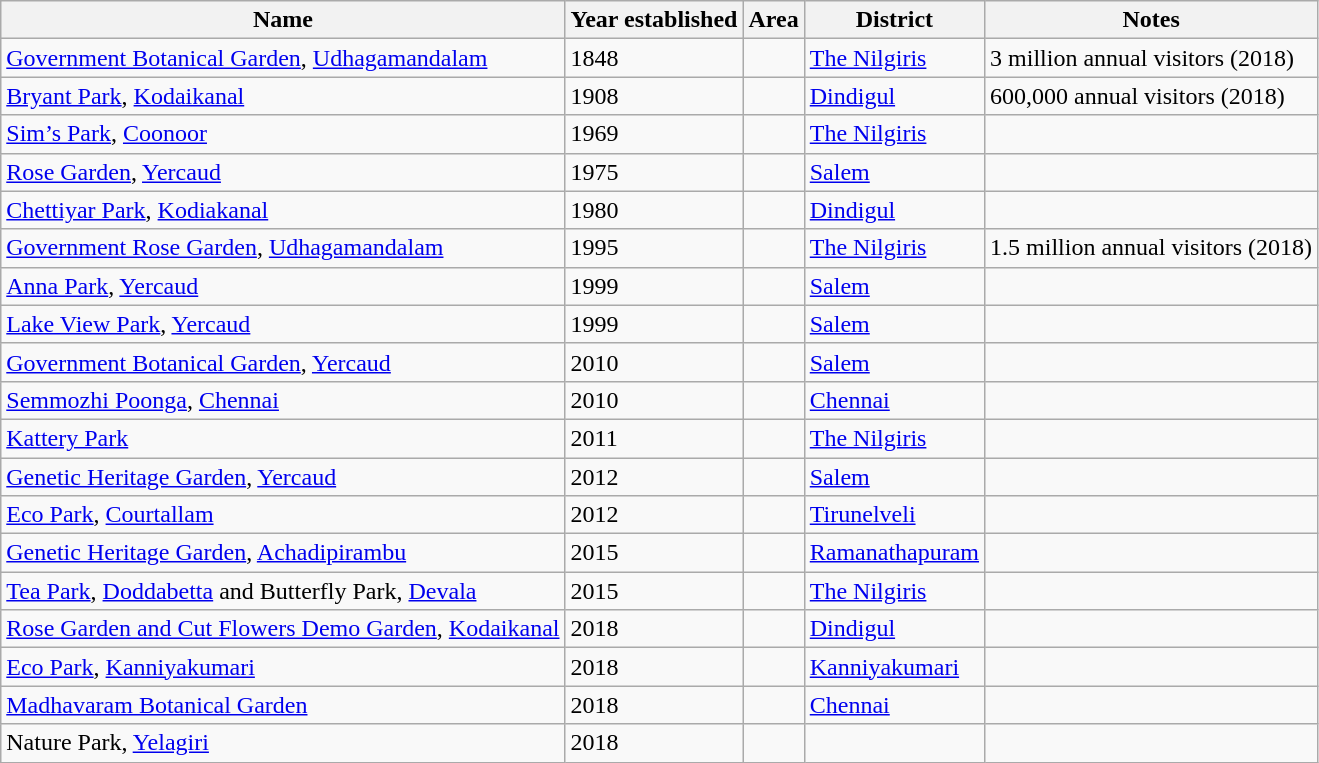<table class="wikitable sortable mw-collapsible">
<tr>
<th>Name</th>
<th>Year established</th>
<th>Area</th>
<th>District</th>
<th>Notes</th>
</tr>
<tr>
<td><a href='#'>Government Botanical Garden</a>, <a href='#'>Udhagamandalam</a></td>
<td>1848</td>
<td></td>
<td><a href='#'>The Nilgiris</a></td>
<td>3 million annual visitors (2018)</td>
</tr>
<tr>
<td><a href='#'>Bryant Park</a>, <a href='#'>Kodaikanal</a></td>
<td>1908</td>
<td></td>
<td><a href='#'>Dindigul</a></td>
<td>600,000 annual visitors (2018)</td>
</tr>
<tr>
<td><a href='#'>Sim’s Park</a>, <a href='#'>Coonoor</a></td>
<td>1969</td>
<td></td>
<td><a href='#'>The Nilgiris</a></td>
<td></td>
</tr>
<tr>
<td><a href='#'>Rose Garden</a>, <a href='#'>Yercaud</a></td>
<td>1975</td>
<td></td>
<td><a href='#'>Salem</a></td>
<td></td>
</tr>
<tr>
<td><a href='#'>Chettiyar Park</a>, <a href='#'>Kodiakanal</a></td>
<td>1980</td>
<td></td>
<td><a href='#'>Dindigul</a></td>
<td></td>
</tr>
<tr>
<td><a href='#'>Government Rose Garden</a>, <a href='#'>Udhagamandalam</a></td>
<td>1995</td>
<td></td>
<td><a href='#'>The Nilgiris</a></td>
<td>1.5 million annual visitors (2018)</td>
</tr>
<tr>
<td><a href='#'>Anna Park</a>, <a href='#'>Yercaud</a></td>
<td>1999</td>
<td></td>
<td><a href='#'>Salem</a></td>
<td></td>
</tr>
<tr>
<td><a href='#'>Lake View Park</a>, <a href='#'>Yercaud</a></td>
<td>1999</td>
<td></td>
<td><a href='#'>Salem</a></td>
<td></td>
</tr>
<tr>
<td><a href='#'>Government Botanical Garden</a>, <a href='#'>Yercaud</a></td>
<td>2010</td>
<td></td>
<td><a href='#'>Salem</a></td>
<td></td>
</tr>
<tr>
<td><a href='#'>Semmozhi Poonga</a>, <a href='#'>Chennai</a></td>
<td>2010</td>
<td></td>
<td><a href='#'>Chennai</a></td>
<td></td>
</tr>
<tr>
<td><a href='#'>Kattery Park</a></td>
<td>2011</td>
<td></td>
<td><a href='#'>The Nilgiris</a></td>
<td></td>
</tr>
<tr>
<td><a href='#'>Genetic Heritage Garden</a>, <a href='#'>Yercaud</a></td>
<td>2012</td>
<td></td>
<td><a href='#'>Salem</a></td>
<td></td>
</tr>
<tr>
<td><a href='#'>Eco Park</a>, <a href='#'>Courtallam</a></td>
<td>2012</td>
<td></td>
<td><a href='#'>Tirunelveli</a></td>
<td></td>
</tr>
<tr>
<td><a href='#'>Genetic Heritage Garden</a>, <a href='#'>Achadipirambu</a></td>
<td>2015</td>
<td></td>
<td><a href='#'>Ramanathapuram</a></td>
<td></td>
</tr>
<tr>
<td><a href='#'>Tea Park</a>, <a href='#'>Doddabetta</a> and Butterfly Park, <a href='#'>Devala</a></td>
<td>2015</td>
<td></td>
<td><a href='#'>The Nilgiris</a></td>
<td></td>
</tr>
<tr>
<td><a href='#'>Rose Garden and Cut Flowers Demo Garden</a>, <a href='#'>Kodaikanal</a></td>
<td>2018</td>
<td></td>
<td><a href='#'>Dindigul</a></td>
<td></td>
</tr>
<tr>
<td><a href='#'>Eco Park</a>, <a href='#'>Kanniyakumari</a></td>
<td>2018</td>
<td></td>
<td><a href='#'>Kanniyakumari</a></td>
<td></td>
</tr>
<tr>
<td><a href='#'>Madhavaram Botanical Garden</a></td>
<td>2018</td>
<td></td>
<td><a href='#'>Chennai</a></td>
<td></td>
</tr>
<tr>
<td>Nature Park, <a href='#'>Yelagiri</a></td>
<td>2018</td>
<td></td>
<td></td>
<td></td>
</tr>
</table>
